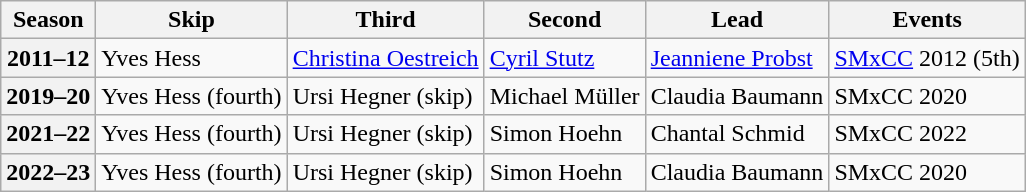<table class="wikitable">
<tr>
<th scope="col">Season</th>
<th scope="col">Skip</th>
<th scope="col">Third</th>
<th scope="col">Second</th>
<th scope="col">Lead</th>
<th scope="col">Events</th>
</tr>
<tr>
<th scope="row">2011–12</th>
<td>Yves Hess</td>
<td><a href='#'>Christina Oestreich</a></td>
<td><a href='#'>Cyril Stutz</a></td>
<td><a href='#'>Jeanniene Probst</a></td>
<td><a href='#'>SMxCC</a> 2012 (5th)</td>
</tr>
<tr>
<th scope="row">2019–20</th>
<td>Yves Hess (fourth)</td>
<td>Ursi Hegner (skip)</td>
<td>Michael Müller</td>
<td>Claudia Baumann</td>
<td>SMxCC 2020 </td>
</tr>
<tr>
<th scope="row">2021–22</th>
<td>Yves Hess (fourth)</td>
<td>Ursi Hegner (skip)</td>
<td>Simon Hoehn</td>
<td>Chantal Schmid</td>
<td>SMxCC 2022 </td>
</tr>
<tr>
<th scope="row">2022–23</th>
<td>Yves Hess (fourth)</td>
<td>Ursi Hegner (skip)</td>
<td>Simon Hoehn</td>
<td>Claudia Baumann</td>
<td>SMxCC 2020 </td>
</tr>
</table>
